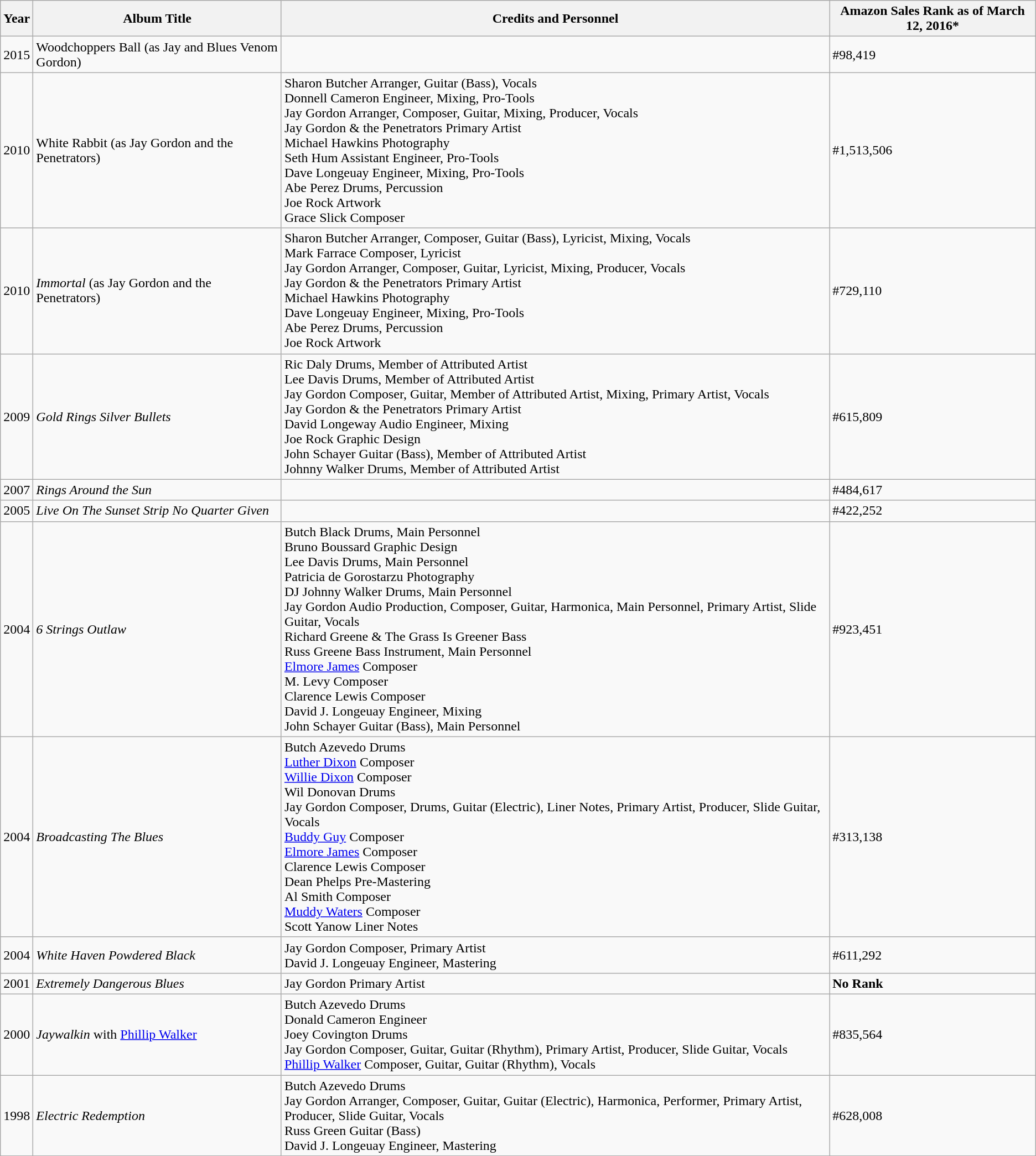<table class="wikitable">
<tr>
<th>Year</th>
<th>Album Title</th>
<th>Credits and Personnel</th>
<th>Amazon Sales Rank as of March 12, 2016*</th>
</tr>
<tr>
<td>2015</td>
<td>Woodchoppers Ball (as Jay and Blues Venom Gordon)</td>
<td></td>
<td>#98,419</td>
</tr>
<tr>
<td>2010</td>
<td>White Rabbit (as Jay Gordon and the Penetrators)</td>
<td>Sharon Butcher	Arranger, Guitar (Bass), Vocals<br>Donnell Cameron	Engineer, Mixing, Pro-Tools<br>Jay Gordon	Arranger, Composer, Guitar, Mixing, Producer, Vocals<br>Jay Gordon & the Penetrators	Primary Artist<br>Michael Hawkins	Photography<br>Seth Hum	Assistant Engineer, Pro-Tools<br>Dave Longeuay	Engineer, Mixing, Pro-Tools<br>Abe Perez	Drums, Percussion<br>Joe Rock	Artwork<br>Grace Slick	Composer<br></td>
<td>#1,513,506</td>
</tr>
<tr>
<td>2010</td>
<td><em>Immortal</em> (as Jay Gordon and the Penetrators)</td>
<td>Sharon Butcher	Arranger, Composer, Guitar (Bass), Lyricist, Mixing, Vocals<br>Mark Farrace	Composer, Lyricist<br>Jay Gordon	Arranger, Composer, Guitar, Lyricist, Mixing, Producer, Vocals<br>Jay Gordon & the Penetrators	Primary Artist<br>Michael Hawkins	Photography<br>Dave Longeuay	Engineer, Mixing, Pro-Tools<br>Abe Perez	Drums, Percussion<br>Joe Rock	Artwork<br></td>
<td>#729,110</td>
</tr>
<tr>
<td>2009</td>
<td><em>Gold Rings Silver Bullets</em></td>
<td>Ric Daly	Drums, Member of Attributed Artist<br>Lee Davis	Drums, Member of Attributed Artist<br>Jay Gordon	Composer, Guitar, Member of Attributed Artist, Mixing, Primary Artist, Vocals<br>Jay Gordon & the Penetrators	Primary Artist<br>David Longeway	Audio Engineer, Mixing<br>Joe Rock	Graphic Design<br>John Schayer	Guitar (Bass), Member of Attributed Artist<br>Johnny Walker	Drums, Member of Attributed Artist<br></td>
<td>#615,809</td>
</tr>
<tr>
<td>2007</td>
<td><em>Rings Around the Sun</em></td>
<td></td>
<td>#484,617</td>
</tr>
<tr>
<td>2005</td>
<td><em>Live On The Sunset Strip No Quarter Given</em></td>
<td></td>
<td>#422,252</td>
</tr>
<tr>
<td>2004</td>
<td><em>6 Strings Outlaw</em></td>
<td>Butch Black	Drums, Main Personnel<br>Bruno Boussard	Graphic Design<br>Lee Davis	Drums, Main Personnel<br>Patricia de Gorostarzu	Photography<br>DJ Johnny Walker	Drums, Main Personnel<br>Jay Gordon	Audio Production, Composer, Guitar, Harmonica, Main Personnel, Primary Artist, Slide Guitar, Vocals<br>Richard Greene & The Grass Is Greener	Bass<br>Russ Greene	Bass Instrument, Main Personnel<br><a href='#'>Elmore James</a>	Composer<br>M. Levy	Composer<br>Clarence Lewis	Composer<br>David J. Longeuay	Engineer, Mixing<br>John Schayer	Guitar (Bass), Main Personnel<br></td>
<td>#923,451</td>
</tr>
<tr>
<td>2004</td>
<td><em>Broadcasting The Blues</em></td>
<td>Butch Azevedo	Drums<br><a href='#'>Luther Dixon</a>	Composer<br><a href='#'>Willie Dixon</a>	Composer<br>Wil Donovan	Drums<br>Jay Gordon	Composer, Drums, Guitar (Electric), Liner Notes, Primary Artist, Producer, Slide Guitar, Vocals<br><a href='#'>Buddy Guy</a>	Composer<br><a href='#'>Elmore James</a>	Composer<br>Clarence Lewis	Composer<br>Dean Phelps	Pre-Mastering<br>Al Smith	Composer<br><a href='#'>Muddy Waters</a>	Composer<br>Scott Yanow	Liner Notes<br></td>
<td>#313,138</td>
</tr>
<tr>
<td>2004</td>
<td><em>White Haven Powdered Black</em></td>
<td>Jay Gordon	Composer, Primary Artist<br>David J. Longeuay	Engineer, Mastering<br></td>
<td>#611,292</td>
</tr>
<tr>
<td>2001</td>
<td><em>Extremely Dangerous Blues</em></td>
<td>Jay Gordon	Primary Artist<br></td>
<td><strong>No Rank</strong></td>
</tr>
<tr>
<td>2000</td>
<td><em>Jaywalkin</em> with <a href='#'>Phillip Walker</a></td>
<td>Butch Azevedo	Drums<br>Donald Cameron	Engineer<br>Joey Covington	Drums<br>Jay Gordon	Composer, Guitar, Guitar (Rhythm), Primary Artist, Producer, Slide Guitar, Vocals<br><a href='#'>Phillip Walker</a>	Composer, Guitar, Guitar (Rhythm), Vocals<br></td>
<td>#835,564</td>
</tr>
<tr>
<td>1998</td>
<td><em>Electric Redemption</em></td>
<td>Butch Azevedo	Drums<br>Jay Gordon	Arranger, Composer, Guitar, Guitar (Electric), Harmonica, Performer, Primary Artist, Producer, Slide Guitar, Vocals<br>Russ Green	Guitar (Bass)<br>David J. Longeuay	Engineer, Mastering<br></td>
<td>#628,008</td>
</tr>
</table>
